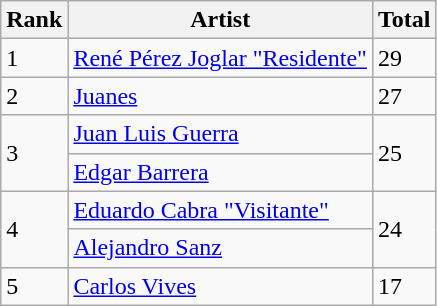<table class="wikitable">
<tr>
<th>Rank</th>
<th>Artist</th>
<th>Total</th>
</tr>
<tr>
<td>1</td>
<td><a href='#'>René Pérez Joglar "Residente"</a></td>
<td>29</td>
</tr>
<tr>
<td>2</td>
<td><a href='#'>Juanes</a></td>
<td>27</td>
</tr>
<tr>
<td rowspan="2">3</td>
<td><a href='#'>Juan Luis Guerra</a></td>
<td rowspan="2">25</td>
</tr>
<tr>
<td><a href='#'>Edgar Barrera</a></td>
</tr>
<tr>
<td rowspan="2">4</td>
<td><a href='#'>Eduardo Cabra "Visitante"</a></td>
<td rowspan="2">24</td>
</tr>
<tr>
<td><a href='#'>Alejandro Sanz</a></td>
</tr>
<tr>
<td>5</td>
<td><a href='#'>Carlos Vives</a></td>
<td>17</td>
</tr>
</table>
